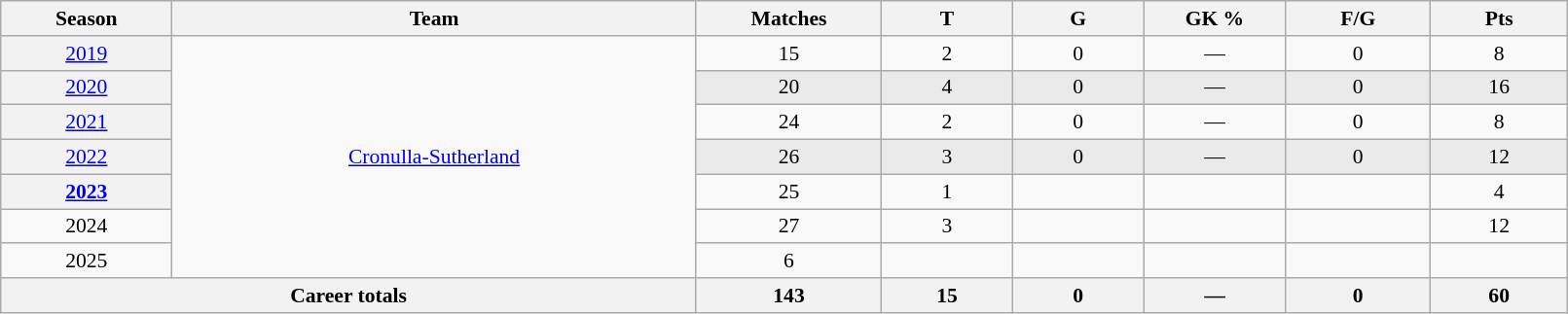<table class="wikitable sortable"  style="font-size:90%; text-align:center; width:85%;">
<tr>
<th width=2%>Season</th>
<th width=8%>Team</th>
<th width=2%>Matches</th>
<th width=2%>T</th>
<th width=2%>G</th>
<th width=2%>GK %</th>
<th width=2%>F/G</th>
<th width=2%>Pts</th>
</tr>
<tr>
<th scope="row" style="text-align:center; font-weight:normal"><a href='#'>2019</a></th>
<td rowspan="7" style="text-align:center;"> <a href='#'>Cronulla-Sutherland</a></td>
<td>15</td>
<td>2</td>
<td>0</td>
<td>—</td>
<td>0</td>
<td>8</td>
</tr>
<tr style="background:#eaeaea;">
<th scope="row" style="text-align:center; font-weight:normal"><a href='#'>2020</a></th>
<td>20</td>
<td>4</td>
<td>0</td>
<td>—</td>
<td>0</td>
<td>16</td>
</tr>
<tr>
<th scope="row" style="text-align:center; font-weight:normal"><a href='#'>2021</a></th>
<td>24</td>
<td>2</td>
<td>0</td>
<td>—</td>
<td>0</td>
<td>8</td>
</tr>
<tr style="background:#eaeaea;">
<th scope="row" style="text-align:center; font-weight:normal"><a href='#'>2022</a></th>
<td>26</td>
<td>3</td>
<td>0</td>
<td>—</td>
<td>0</td>
<td>12</td>
</tr>
<tr>
<th><a href='#'>2023</a></th>
<td>25</td>
<td>1</td>
<td></td>
<td></td>
<td></td>
<td>4</td>
</tr>
<tr>
<td>2024</td>
<td>27</td>
<td>3</td>
<td></td>
<td></td>
<td></td>
<td>12</td>
</tr>
<tr>
<td>2025</td>
<td>6</td>
<td></td>
<td></td>
<td></td>
<td></td>
<td></td>
</tr>
<tr class="sortbottom">
<th colspan="2">Career totals</th>
<th>143</th>
<th>15</th>
<th>0</th>
<th>—</th>
<th>0</th>
<th>60</th>
</tr>
</table>
